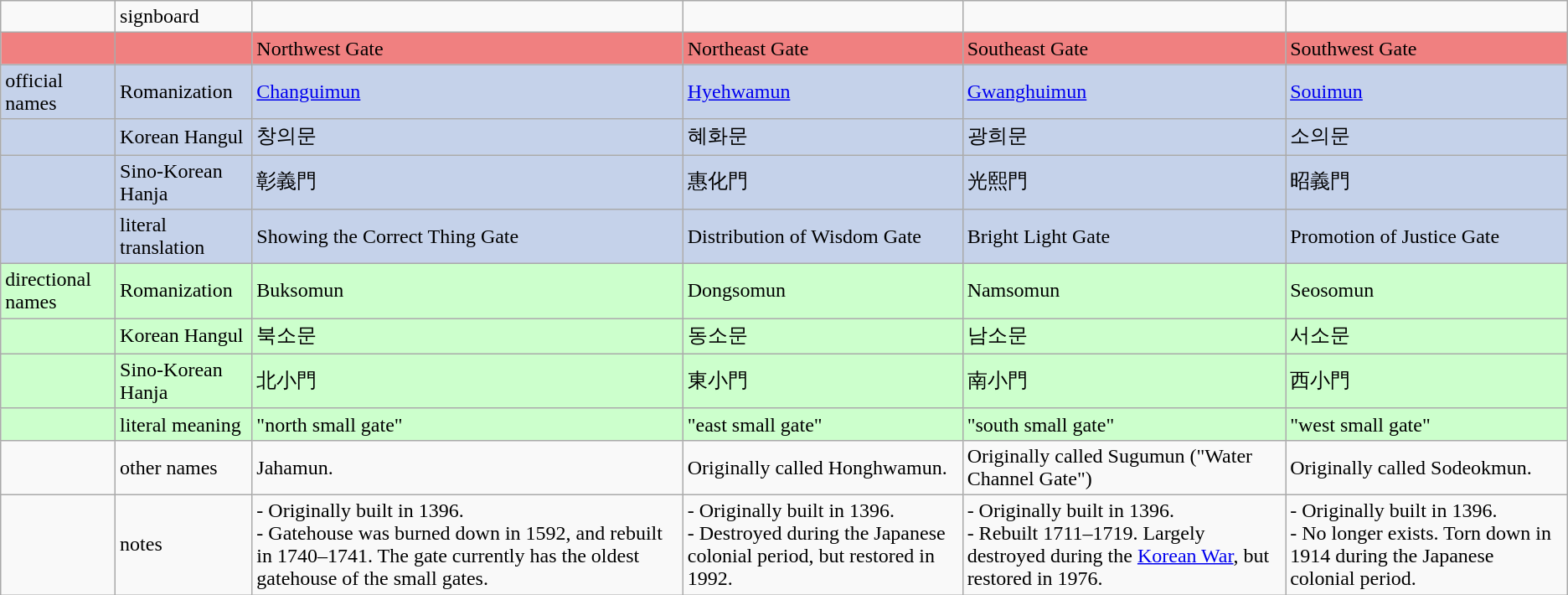<table class="wikitable">
<tr>
<td></td>
<td>signboard</td>
<td></td>
<td></td>
<td></td>
<td></td>
</tr>
<tr style="background:LightCoral">
<td></td>
<td></td>
<td>Northwest Gate</td>
<td>Northeast Gate</td>
<td>Southeast Gate</td>
<td>Southwest Gate</td>
</tr>
<tr style="background:#C5D2EA">
<td>official names</td>
<td>Romanization</td>
<td><a href='#'>Changuimun</a></td>
<td><a href='#'>Hyehwamun</a></td>
<td><a href='#'>Gwanghuimun</a></td>
<td><a href='#'>Souimun</a></td>
</tr>
<tr style="background:#C5D2EA">
<td></td>
<td>Korean Hangul</td>
<td>창의문</td>
<td>혜화문</td>
<td>광희문</td>
<td>소의문</td>
</tr>
<tr style="background:#C5D2EA">
<td></td>
<td>Sino-Korean Hanja</td>
<td>彰義門</td>
<td>惠化門</td>
<td>光熙門</td>
<td>昭義門</td>
</tr>
<tr style="background:#C5D2EA">
<td></td>
<td>literal translation</td>
<td>Showing the Correct Thing Gate</td>
<td>Distribution of Wisdom Gate</td>
<td>Bright Light Gate</td>
<td>Promotion of Justice Gate</td>
</tr>
<tr style="background:#CCFFCC">
<td>directional names</td>
<td>Romanization</td>
<td>Buksomun</td>
<td>Dongsomun</td>
<td>Namsomun</td>
<td>Seosomun</td>
</tr>
<tr style="background:#CCFFCC">
<td></td>
<td>Korean Hangul</td>
<td>북소문</td>
<td>동소문</td>
<td>남소문</td>
<td>서소문</td>
</tr>
<tr style="background:#CCFFCC">
<td></td>
<td>Sino-Korean Hanja</td>
<td>北小門</td>
<td>東小門</td>
<td>南小門</td>
<td>西小門</td>
</tr>
<tr style="background:#CCFFCC">
<td></td>
<td>literal meaning</td>
<td>"north small gate"</td>
<td>"east small gate"</td>
<td>"south small gate"</td>
<td>"west small gate"</td>
</tr>
<tr>
<td></td>
<td>other names</td>
<td>Jahamun.</td>
<td>Originally called Honghwamun.</td>
<td>Originally called Sugumun ("Water Channel Gate")</td>
<td>Originally called Sodeokmun.</td>
</tr>
<tr>
<td></td>
<td>notes</td>
<td>- Originally built in 1396.<br>- Gatehouse was burned down in 1592, and rebuilt in 1740–1741. The gate currently has the oldest gatehouse of the small gates.</td>
<td>- Originally built in 1396.<br>- Destroyed during the Japanese colonial period, but restored in 1992.</td>
<td>- Originally built in 1396.<br>- Rebuilt 1711–1719. Largely destroyed during the <a href='#'>Korean War</a>, but restored in 1976.</td>
<td>- Originally built in 1396.<br>- No longer exists. Torn down in 1914 during the Japanese colonial period.</td>
</tr>
</table>
